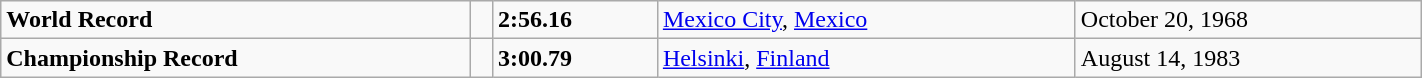<table class="wikitable" width=75%>
<tr>
<td><strong>World Record</strong></td>
<td></td>
<td><strong>2:56.16</strong></td>
<td><a href='#'>Mexico City</a>, <a href='#'>Mexico</a></td>
<td>October 20, 1968</td>
</tr>
<tr>
<td><strong>Championship Record</strong></td>
<td></td>
<td><strong>3:00.79</strong></td>
<td><a href='#'>Helsinki</a>, <a href='#'>Finland</a></td>
<td>August 14, 1983</td>
</tr>
</table>
